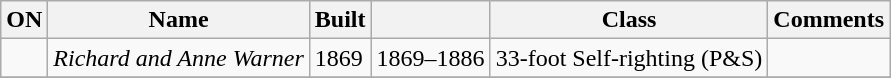<table class="wikitable">
<tr>
<th>ON</th>
<th>Name</th>
<th>Built</th>
<th></th>
<th>Class</th>
<th>Comments</th>
</tr>
<tr>
<td></td>
<td><em>Richard and Anne Warner</em></td>
<td>1869</td>
<td>1869–1886</td>
<td>33-foot Self-righting (P&S)</td>
<td></td>
</tr>
<tr>
</tr>
</table>
